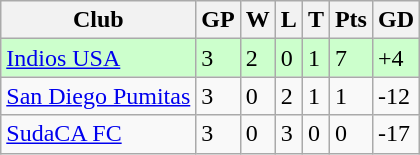<table class="wikitable">
<tr>
<th>Club</th>
<th>GP</th>
<th>W</th>
<th>L</th>
<th>T</th>
<th>Pts</th>
<th>GD</th>
</tr>
<tr bgcolor=#ccffcc>
<td><a href='#'>Indios USA</a></td>
<td>3</td>
<td>2</td>
<td>0</td>
<td>1</td>
<td>7</td>
<td>+4</td>
</tr>
<tr>
<td><a href='#'>San Diego Pumitas</a></td>
<td>3</td>
<td>0</td>
<td>2</td>
<td>1</td>
<td>1</td>
<td>-12</td>
</tr>
<tr>
<td><a href='#'>SudaCA FC</a></td>
<td>3</td>
<td>0</td>
<td>3</td>
<td>0</td>
<td>0</td>
<td>-17</td>
</tr>
</table>
